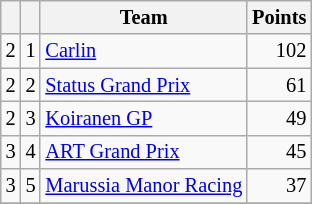<table class="wikitable" style="font-size: 85%;">
<tr>
<th></th>
<th></th>
<th>Team</th>
<th>Points</th>
</tr>
<tr>
<td align="left"> 2</td>
<td align="center">1</td>
<td> <a href='#'>Carlin</a></td>
<td align="right">102</td>
</tr>
<tr>
<td align="left"> 2</td>
<td align="center">2</td>
<td> <a href='#'>Status Grand Prix</a></td>
<td align="right">61</td>
</tr>
<tr>
<td align="left"> 2</td>
<td align="center">3</td>
<td> <a href='#'>Koiranen GP</a></td>
<td align="right">49</td>
</tr>
<tr>
<td align="left"> 3</td>
<td align="center">4</td>
<td> <a href='#'>ART Grand Prix</a></td>
<td align="right">45</td>
</tr>
<tr>
<td align="left"> 3</td>
<td align="center">5</td>
<td> <a href='#'>Marussia Manor Racing</a></td>
<td align="right">37</td>
</tr>
<tr>
</tr>
</table>
